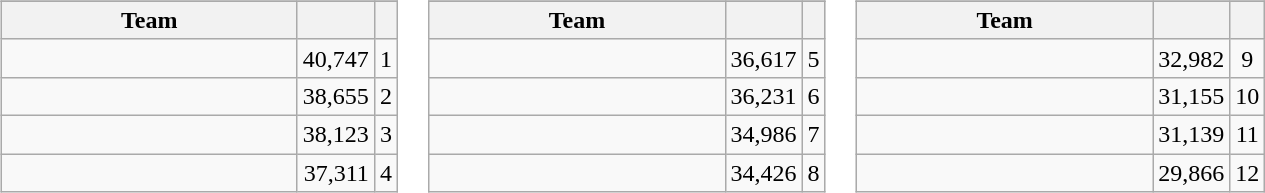<table>
<tr style="vertical-align:top">
<td><br><table class="wikitable">
<tr>
</tr>
<tr>
<th width="190">Team</th>
<th></th>
<th></th>
</tr>
<tr>
<td></td>
<td align="right">40,747</td>
<td align="center">1</td>
</tr>
<tr>
<td></td>
<td align="right">38,655</td>
<td align="center">2</td>
</tr>
<tr>
<td></td>
<td align="right">38,123</td>
<td align="center">3</td>
</tr>
<tr>
<td></td>
<td align="right">37,311</td>
<td align="center">4</td>
</tr>
</table>
</td>
<td><br><table class="wikitable">
<tr>
</tr>
<tr>
<th width="190">Team</th>
<th></th>
<th></th>
</tr>
<tr>
<td></td>
<td align="right">36,617</td>
<td align="center">5</td>
</tr>
<tr>
<td></td>
<td align="right">36,231</td>
<td align="center">6</td>
</tr>
<tr>
<td></td>
<td align="right">34,986</td>
<td align="center">7</td>
</tr>
<tr>
<td></td>
<td align="right">34,426</td>
<td align="center">8</td>
</tr>
</table>
</td>
<td><br><table class="wikitable">
<tr>
</tr>
<tr>
<th width="190">Team</th>
<th></th>
<th></th>
</tr>
<tr>
<td></td>
<td align="right">32,982</td>
<td align="center">9</td>
</tr>
<tr>
<td></td>
<td align="right">31,155</td>
<td align="center">10</td>
</tr>
<tr>
<td></td>
<td align="right">31,139</td>
<td align="center">11</td>
</tr>
<tr>
<td></td>
<td align="right">29,866</td>
<td align="center">12</td>
</tr>
</table>
</td>
</tr>
</table>
